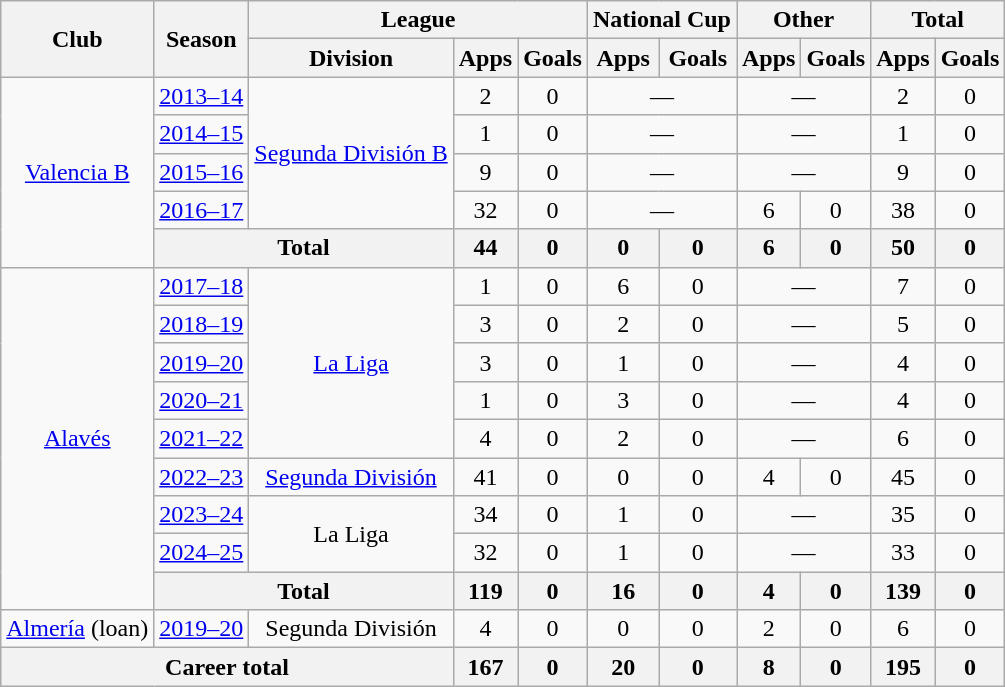<table class="wikitable" style="text-align:center">
<tr>
<th rowspan="2">Club</th>
<th rowspan="2">Season</th>
<th colspan="3">League</th>
<th colspan="2">National Cup</th>
<th colspan="2">Other</th>
<th colspan="2">Total</th>
</tr>
<tr>
<th>Division</th>
<th>Apps</th>
<th>Goals</th>
<th>Apps</th>
<th>Goals</th>
<th>Apps</th>
<th>Goals</th>
<th>Apps</th>
<th>Goals</th>
</tr>
<tr>
<td rowspan="5"><a href='#'>Valencia B</a></td>
<td><a href='#'>2013–14</a></td>
<td rowspan="4"><a href='#'>Segunda División B</a></td>
<td>2</td>
<td>0</td>
<td colspan="2">—</td>
<td colspan="2">—</td>
<td>2</td>
<td>0</td>
</tr>
<tr>
<td><a href='#'>2014–15</a></td>
<td>1</td>
<td>0</td>
<td colspan="2">—</td>
<td colspan="2">—</td>
<td>1</td>
<td>0</td>
</tr>
<tr>
<td><a href='#'>2015–16</a></td>
<td>9</td>
<td>0</td>
<td colspan="2">—</td>
<td colspan="2">—</td>
<td>9</td>
<td>0</td>
</tr>
<tr>
<td><a href='#'>2016–17</a></td>
<td>32</td>
<td>0</td>
<td colspan="2">—</td>
<td>6</td>
<td>0</td>
<td>38</td>
<td>0</td>
</tr>
<tr>
<th colspan="2">Total</th>
<th>44</th>
<th>0</th>
<th>0</th>
<th>0</th>
<th>6</th>
<th>0</th>
<th>50</th>
<th>0</th>
</tr>
<tr>
<td rowspan="9"><a href='#'>Alavés</a></td>
<td><a href='#'>2017–18</a></td>
<td rowspan="5"><a href='#'>La Liga</a></td>
<td>1</td>
<td>0</td>
<td>6</td>
<td>0</td>
<td colspan="2">—</td>
<td>7</td>
<td>0</td>
</tr>
<tr>
<td><a href='#'>2018–19</a></td>
<td>3</td>
<td>0</td>
<td>2</td>
<td>0</td>
<td colspan="2">—</td>
<td>5</td>
<td>0</td>
</tr>
<tr>
<td><a href='#'>2019–20</a></td>
<td>3</td>
<td>0</td>
<td>1</td>
<td>0</td>
<td colspan="2">—</td>
<td>4</td>
<td>0</td>
</tr>
<tr>
<td><a href='#'>2020–21</a></td>
<td>1</td>
<td>0</td>
<td>3</td>
<td>0</td>
<td colspan="2">—</td>
<td>4</td>
<td>0</td>
</tr>
<tr>
<td><a href='#'>2021–22</a></td>
<td>4</td>
<td>0</td>
<td>2</td>
<td>0</td>
<td colspan="2">—</td>
<td>6</td>
<td>0</td>
</tr>
<tr>
<td><a href='#'>2022–23</a></td>
<td><a href='#'>Segunda División</a></td>
<td>41</td>
<td>0</td>
<td>0</td>
<td>0</td>
<td>4</td>
<td>0</td>
<td>45</td>
<td>0</td>
</tr>
<tr>
<td><a href='#'>2023–24</a></td>
<td rowspan="2">La Liga</td>
<td>34</td>
<td>0</td>
<td>1</td>
<td>0</td>
<td colspan="2">—</td>
<td>35</td>
<td>0</td>
</tr>
<tr>
<td><a href='#'>2024–25</a></td>
<td>32</td>
<td>0</td>
<td>1</td>
<td>0</td>
<td colspan="2">—</td>
<td>33</td>
<td>0</td>
</tr>
<tr>
<th colspan="2">Total</th>
<th>119</th>
<th>0</th>
<th>16</th>
<th>0</th>
<th>4</th>
<th>0</th>
<th>139</th>
<th>0</th>
</tr>
<tr>
<td><a href='#'>Almería</a> (loan)</td>
<td><a href='#'>2019–20</a></td>
<td>Segunda División</td>
<td>4</td>
<td>0</td>
<td>0</td>
<td>0</td>
<td>2</td>
<td>0</td>
<td>6</td>
<td>0</td>
</tr>
<tr>
<th colspan="3">Career total</th>
<th>167</th>
<th>0</th>
<th>20</th>
<th>0</th>
<th>8</th>
<th>0</th>
<th>195</th>
<th>0</th>
</tr>
</table>
